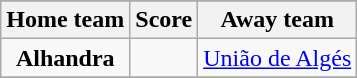<table class="wikitable" style="text-align: center">
<tr>
</tr>
<tr>
<th>Home team</th>
<th>Score</th>
<th>Away team</th>
</tr>
<tr>
<td><strong>Alhandra</strong> </td>
<td></td>
<td><a href='#'>União de Algés</a> </td>
</tr>
<tr>
</tr>
</table>
